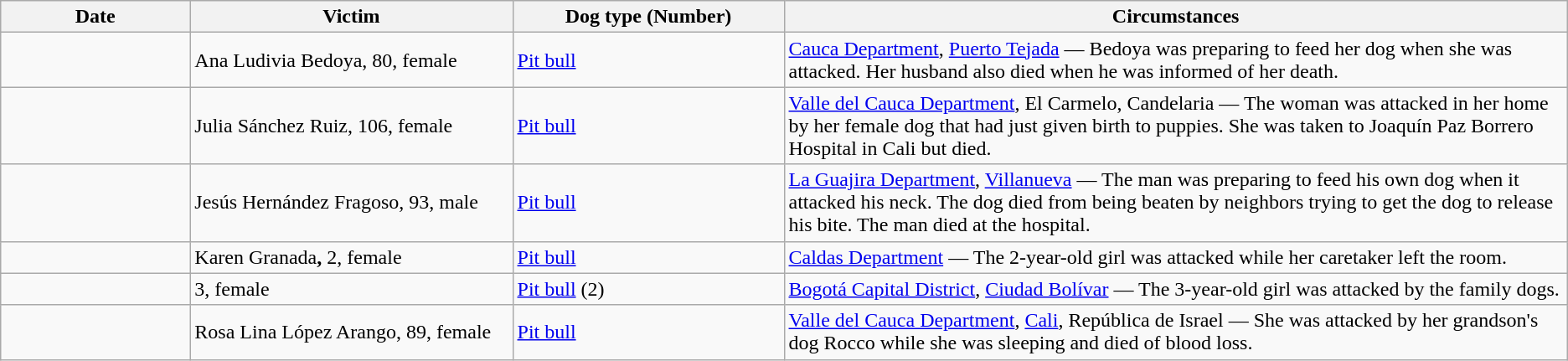<table class="wikitable sortable">
<tr>
<th width="85">Date</th>
<th style="width:150px;">Victim</th>
<th style="width:125px;">Dog type (Number)</th>
<th width="50%">Circumstances</th>
</tr>
<tr>
<td></td>
<td>Ana Ludivia Bedoya, 80, female</td>
<td><a href='#'>Pit bull</a></td>
<td><a href='#'>Cauca Department</a>, <a href='#'>Puerto Tejada</a> — Bedoya was preparing to feed her dog when she was attacked. Her husband also died when he was informed of her death.</td>
</tr>
<tr>
<td></td>
<td>Julia Sánchez Ruiz, 106, female</td>
<td><a href='#'>Pit bull</a></td>
<td><a href='#'>Valle del Cauca Department</a>, El Carmelo, Candelaria — The woman was attacked in her home by her female dog that had just given birth to puppies. She was taken to Joaquín Paz Borrero Hospital in Cali but died.</td>
</tr>
<tr>
<td></td>
<td>Jesús Hernández Fragoso, 93, male</td>
<td><a href='#'>Pit bull</a></td>
<td><a href='#'>La Guajira Department</a>, <a href='#'>Villanueva</a> — The man was preparing to feed his own dog when it attacked his neck. The dog died from being beaten by neighbors trying to get the dog to release his bite. The man died at the hospital.</td>
</tr>
<tr>
<td></td>
<td>Karen Granada<strong>,</strong> 2, female</td>
<td><a href='#'>Pit bull</a></td>
<td><a href='#'>Caldas Department</a> — The 2-year-old girl was attacked while her caretaker left the room.</td>
</tr>
<tr>
<td></td>
<td>3, female</td>
<td><a href='#'>Pit bull</a> (2)</td>
<td><a href='#'>Bogotá Capital District</a>, <a href='#'>Ciudad Bolívar</a> — The 3-year-old girl was attacked by the family dogs.</td>
</tr>
<tr>
<td></td>
<td>Rosa Lina López Arango, 89, female</td>
<td><a href='#'>Pit bull</a></td>
<td><a href='#'>Valle del Cauca Department</a>, <a href='#'>Cali</a>, República de Israel — She was attacked by her grandson's dog Rocco while she was sleeping and died of blood loss.</td>
</tr>
</table>
